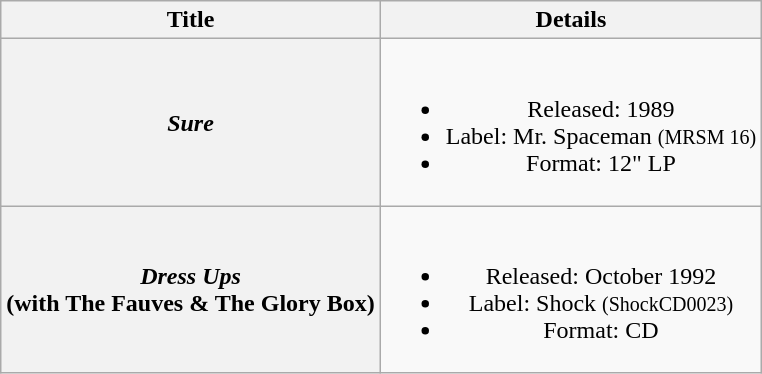<table class="wikitable plainrowheaders" style="text-align:center;" border="1">
<tr>
<th>Title</th>
<th>Details</th>
</tr>
<tr>
<th scope="row"><em>Sure</em></th>
<td><br><ul><li>Released: 1989</li><li>Label: Mr. Spaceman <small>(MRSM 16)</small></li><li>Format: 12" LP</li></ul></td>
</tr>
<tr>
<th scope="row"><em>Dress Ups</em> <br> (with The Fauves & The Glory Box)</th>
<td><br><ul><li>Released: October 1992</li><li>Label: Shock <small>(ShockCD0023)</small></li><li>Format: CD</li></ul></td>
</tr>
</table>
